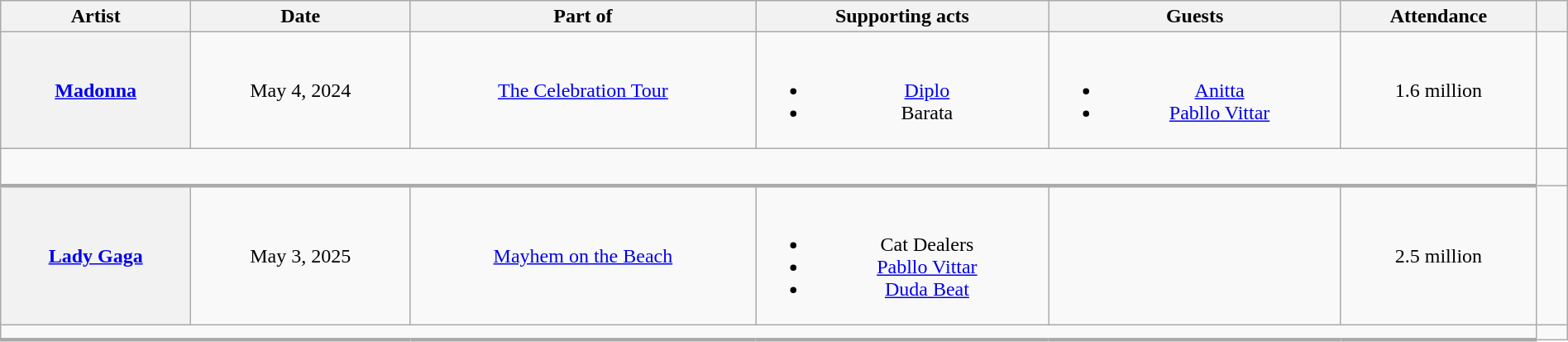<table class="wikitable sortable plainrowheaders" style="text-align:center;" width=100%>
<tr>
<th scope="col">Artist</th>
<th scope="col" width=14%>Date</th>
<th scope="col">Part of</th>
<th scope="col">Supporting acts</th>
<th scope="col">Guests</th>
<th scope="col">Attendance</th>
<th scope="col" width=2% class="unsortable"></th>
</tr>
<tr>
<th scope="row"><a href='#'>Madonna</a></th>
<td>May 4, 2024</td>
<td><a href='#'>The Celebration Tour</a></td>
<td style="text-align:center;"><br><ul><li><a href='#'>Diplo</a></li><li>Barata</li></ul></td>
<td style="text-align:center;"><br><ul><li><a href='#'>Anitta</a></li><li><a href='#'>Pabllo Vittar</a></li></ul></td>
<td>1.6 million</td>
<td style="text-align:center;"></td>
</tr>
<tr class="expand-child">
<td colspan="6" style="border-bottom-width:3px; padding:5px;"><br></td>
<td style="text-align:center;"></td>
</tr>
<tr>
<th scope="row"><a href='#'>Lady Gaga</a></th>
<td>May 3, 2025</td>
<td><a href='#'>Mayhem on the Beach</a></td>
<td style="text-align:center;"><br><ul><li>Cat Dealers</li><li><a href='#'>Pabllo Vittar</a></li><li><a href='#'>Duda Beat</a></li></ul></td>
<td></td>
<td>2.5 million</td>
<td style="text-align:center;"></td>
</tr>
<tr class="expand-child">
<td colspan="6" style="border-bottom-width:3px; padding:5px;"></td>
<td></td>
</tr>
</table>
